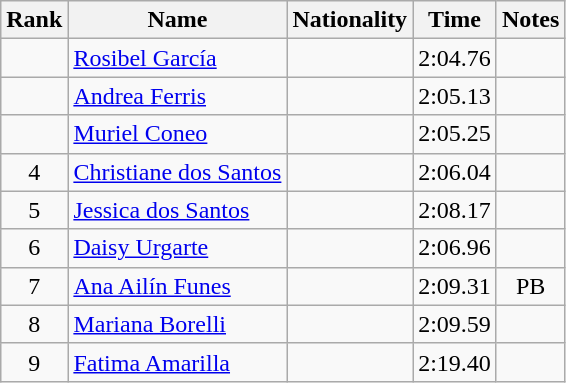<table class="wikitable sortable" style="text-align:center">
<tr>
<th>Rank</th>
<th>Name</th>
<th>Nationality</th>
<th>Time</th>
<th>Notes</th>
</tr>
<tr>
<td></td>
<td align=left><a href='#'>Rosibel García</a></td>
<td align=left></td>
<td>2:04.76</td>
<td></td>
</tr>
<tr>
<td></td>
<td align=left><a href='#'>Andrea Ferris</a></td>
<td align=left></td>
<td>2:05.13</td>
<td></td>
</tr>
<tr>
<td></td>
<td align=left><a href='#'>Muriel Coneo</a></td>
<td align=left></td>
<td>2:05.25</td>
<td></td>
</tr>
<tr>
<td>4</td>
<td align=left><a href='#'>Christiane dos Santos</a></td>
<td align=left></td>
<td>2:06.04</td>
<td></td>
</tr>
<tr>
<td>5</td>
<td align=left><a href='#'>Jessica dos Santos</a></td>
<td align=left></td>
<td>2:08.17</td>
<td></td>
</tr>
<tr>
<td>6</td>
<td align=left><a href='#'>Daisy Urgarte</a></td>
<td align=left></td>
<td>2:06.96</td>
<td></td>
</tr>
<tr>
<td>7</td>
<td align=left><a href='#'>Ana Ailín Funes</a></td>
<td align=left></td>
<td>2:09.31</td>
<td>PB</td>
</tr>
<tr>
<td>8</td>
<td align=left><a href='#'>Mariana Borelli</a></td>
<td align=left></td>
<td>2:09.59</td>
<td></td>
</tr>
<tr>
<td>9</td>
<td align=left><a href='#'>Fatima Amarilla</a></td>
<td align=left></td>
<td>2:19.40</td>
<td></td>
</tr>
</table>
